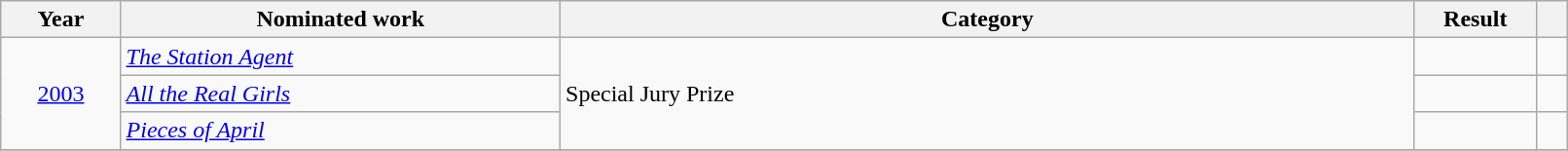<table class="wikitable" style="width:85%;">
<tr>
<th scope="col" style="width:5em;">Year</th>
<th scope="col" style="width:20em;">Nominated work</th>
<th scope="col" style="width:40em;">Category</th>
<th scope="col" style="width:5em;">Result</th>
<th class="unsortable" style="width:1em;"></th>
</tr>
<tr>
<td style="text-align:center;" rowspan="3"><a href='#'>2003</a></td>
<td><em><a href='#'>The Station Agent</a></em></td>
<td rowspan="3">Special Jury Prize</td>
<td></td>
<td align="center"></td>
</tr>
<tr>
<td><em><a href='#'>All the Real Girls</a></em></td>
<td></td>
<td align="center"></td>
</tr>
<tr>
<td><em><a href='#'>Pieces of April</a></em></td>
<td></td>
<td align="center"></td>
</tr>
<tr>
</tr>
</table>
